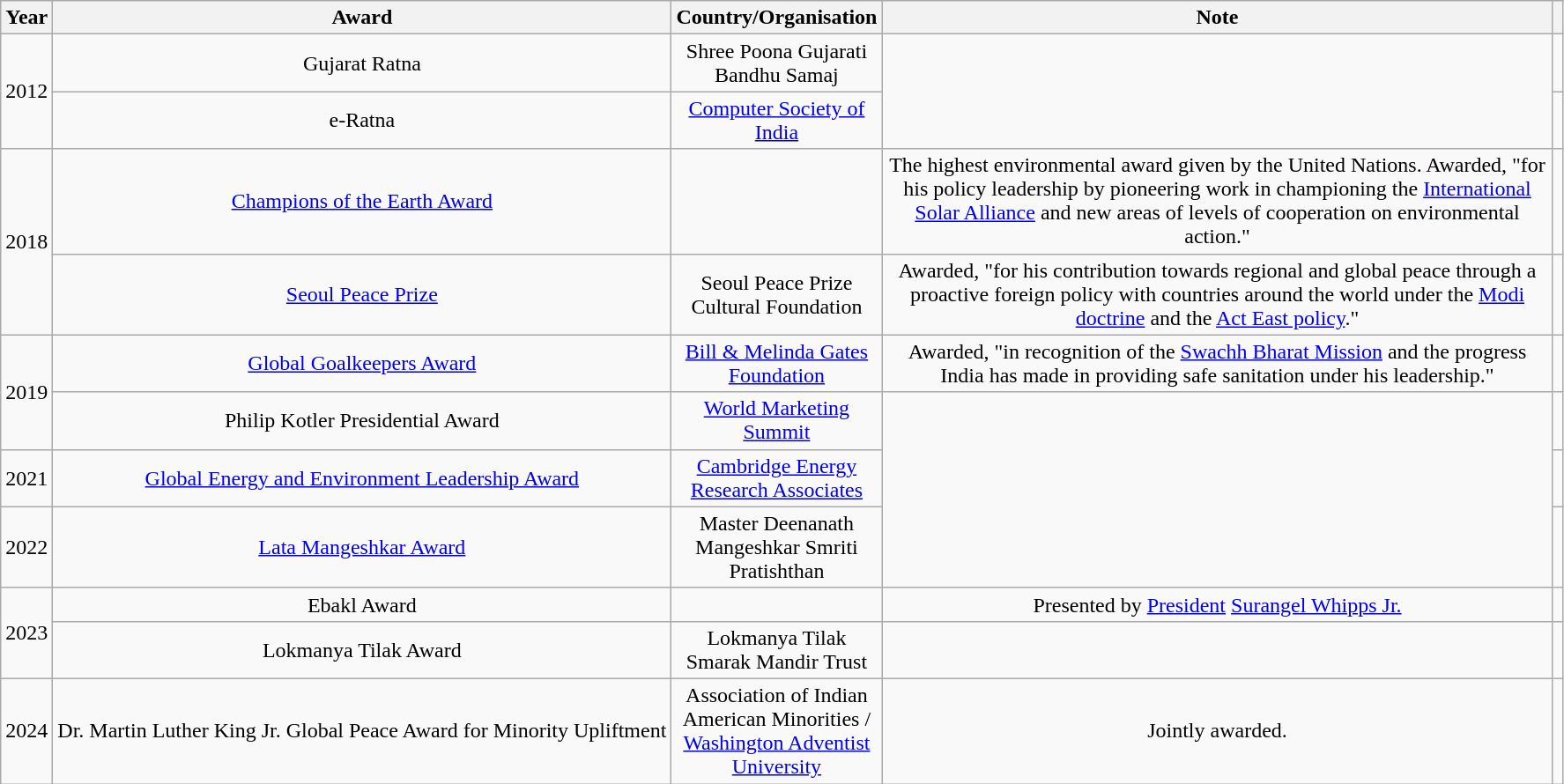<table class="wikitable sortable" style="text-align:center;">
<tr>
<th>Year</th>
<th>Award</th>
<th width="150px">Country/Organisation</th>
<th width="500px">Note</th>
<th></th>
</tr>
<tr>
<td rowspan="2">2012</td>
<td>Gujarat Ratna</td>
<td>Shree Poona Gujarati Bandhu Samaj</td>
<td rowspan="2"></td>
<td></td>
</tr>
<tr>
<td>e-Ratna</td>
<td><a href='#'>Computer Society of India</a></td>
<td></td>
</tr>
<tr>
<td rowspan="2">2018</td>
<td><a href='#'>Champions of the Earth Award</a></td>
<td></td>
<td>The highest environmental award given by the United Nations. Awarded, "for his policy leadership by pioneering work in championing the <a href='#'>International Solar Alliance</a> and new areas of levels of cooperation on environmental action."</td>
<td></td>
</tr>
<tr>
<td><a href='#'>Seoul Peace Prize</a></td>
<td>Seoul Peace Prize Cultural Foundation</td>
<td>Awarded, "for his contribution towards regional and global peace through a proactive foreign policy with countries around the world under the <a href='#'>Modi doctrine</a> and the <a href='#'>Act East policy</a>."</td>
<td></td>
</tr>
<tr>
<td rowspan="2">2019</td>
<td><a href='#'>Global Goalkeepers Award</a></td>
<td><a href='#'>Bill & Melinda Gates Foundation</a></td>
<td>Awarded, "in recognition of the <a href='#'>Swachh Bharat Mission</a> and the progress India has made in providing safe sanitation under his leadership."</td>
<td></td>
</tr>
<tr>
<td>Philip Kotler Presidential Award</td>
<td><a href='#'>World Marketing Summit</a></td>
<td rowspan="3"></td>
<td></td>
</tr>
<tr>
<td>2021</td>
<td><a href='#'>Global Energy and Environment Leadership Award</a></td>
<td><a href='#'>Cambridge Energy Research Associates</a></td>
<td></td>
</tr>
<tr>
<td>2022</td>
<td><a href='#'>Lata Mangeshkar Award</a></td>
<td>Master Deenanath Mangeshkar Smriti Pratishthan</td>
<td></td>
</tr>
<tr>
<td rowspan="2">2023</td>
<td>Ebakl Award</td>
<td></td>
<td>Presented by <a href='#'>President</a> <a href='#'>Surangel Whipps Jr.</a></td>
<td></td>
</tr>
<tr>
<td>Lokmanya Tilak Award</td>
<td>Lokmanya Tilak Smarak Mandir Trust</td>
<td></td>
<td></td>
</tr>
<tr>
<td>2024</td>
<td>Dr. Martin Luther King Jr. Global Peace Award for Minority Upliftment</td>
<td>Association of Indian American Minorities / <a href='#'>Washington Adventist University</a></td>
<td>Jointly awarded.</td>
<td></td>
</tr>
</table>
